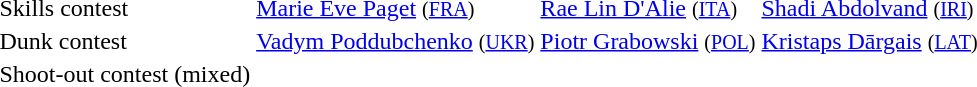<table>
<tr>
<td>Skills contest</td>
<td> <a href='#'>Marie Eve Paget</a> <small>(<a href='#'>FRA</a>)</small></td>
<td> <a href='#'>Rae Lin D'Alie</a> <small>(<a href='#'>ITA</a>)</small></td>
<td> <a href='#'>Shadi Abdolvand</a> <small>(<a href='#'>IRI</a>)</small></td>
</tr>
<tr>
<td>Dunk contest</td>
<td> <a href='#'>Vadym Poddubchenko</a> <small>(<a href='#'>UKR</a>)</small></td>
<td> <a href='#'>Piotr Grabowski</a> <small>(<a href='#'>POL</a>)</small></td>
<td> <a href='#'>Kristaps Dārgais</a> <small>(<a href='#'>LAT</a>)</small></td>
</tr>
<tr>
<td>Shoot-out contest (mixed)</td>
<td></td>
<td></td>
<td></td>
</tr>
</table>
